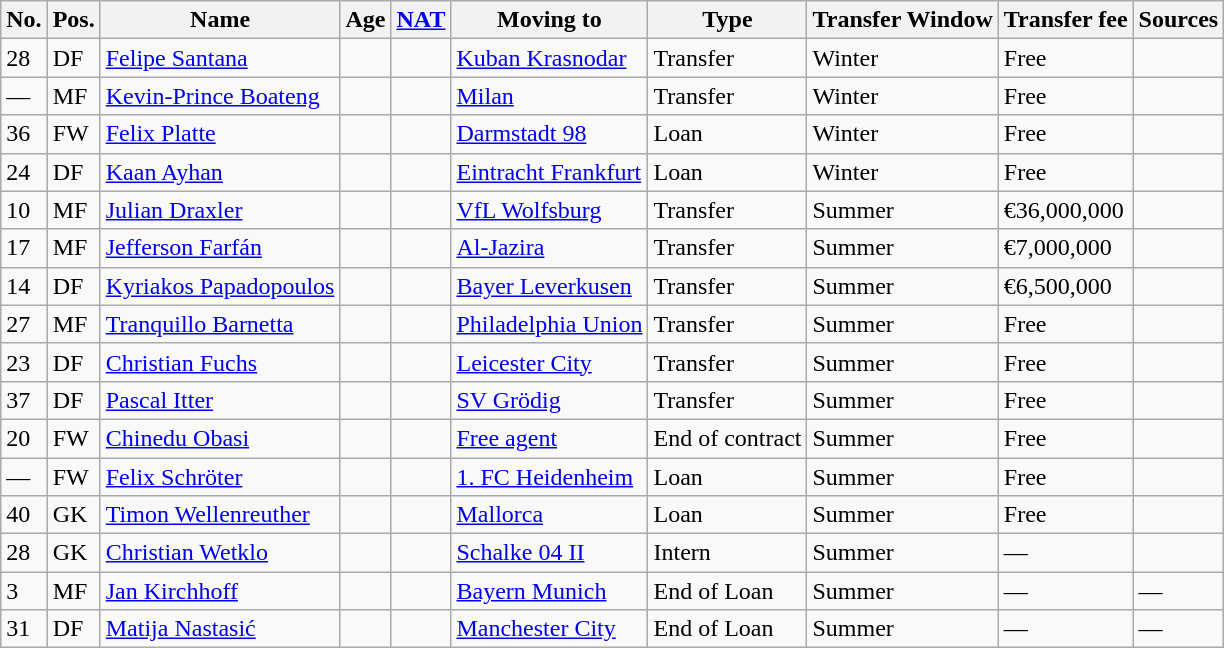<table class="wikitable">
<tr>
<th>No.</th>
<th>Pos.</th>
<th>Name</th>
<th>Age</th>
<th><a href='#'>NAT</a></th>
<th>Moving to</th>
<th>Type</th>
<th>Transfer Window</th>
<th>Transfer fee</th>
<th>Sources</th>
</tr>
<tr>
<td>28</td>
<td>DF</td>
<td><a href='#'>Felipe Santana</a></td>
<td></td>
<td></td>
<td><a href='#'>Kuban Krasnodar</a></td>
<td>Transfer</td>
<td>Winter</td>
<td>Free</td>
<td></td>
</tr>
<tr>
<td>—</td>
<td>MF</td>
<td><a href='#'>Kevin-Prince Boateng</a></td>
<td></td>
<td></td>
<td><a href='#'>Milan</a></td>
<td>Transfer</td>
<td>Winter</td>
<td>Free</td>
<td></td>
</tr>
<tr>
<td>36</td>
<td>FW</td>
<td><a href='#'>Felix Platte</a></td>
<td></td>
<td></td>
<td><a href='#'>Darmstadt 98</a></td>
<td>Loan</td>
<td>Winter</td>
<td>Free</td>
<td></td>
</tr>
<tr>
<td>24</td>
<td>DF</td>
<td><a href='#'>Kaan Ayhan</a></td>
<td></td>
<td></td>
<td><a href='#'>Eintracht Frankfurt</a></td>
<td>Loan</td>
<td>Winter</td>
<td>Free</td>
<td></td>
</tr>
<tr>
<td>10</td>
<td>MF</td>
<td><a href='#'>Julian Draxler</a></td>
<td></td>
<td></td>
<td><a href='#'>VfL Wolfsburg</a></td>
<td>Transfer</td>
<td>Summer</td>
<td>€36,000,000</td>
<td></td>
</tr>
<tr>
<td>17</td>
<td>MF</td>
<td><a href='#'>Jefferson Farfán</a></td>
<td></td>
<td></td>
<td><a href='#'>Al-Jazira</a></td>
<td>Transfer</td>
<td>Summer</td>
<td>€7,000,000</td>
<td></td>
</tr>
<tr>
<td>14</td>
<td>DF</td>
<td><a href='#'>Kyriakos Papadopoulos</a></td>
<td></td>
<td></td>
<td><a href='#'>Bayer Leverkusen</a></td>
<td>Transfer</td>
<td>Summer</td>
<td>€6,500,000</td>
<td></td>
</tr>
<tr>
<td>27</td>
<td>MF</td>
<td><a href='#'>Tranquillo Barnetta</a></td>
<td></td>
<td></td>
<td><a href='#'>Philadelphia Union</a></td>
<td>Transfer</td>
<td>Summer</td>
<td>Free</td>
<td></td>
</tr>
<tr>
<td>23</td>
<td>DF</td>
<td><a href='#'>Christian Fuchs</a></td>
<td></td>
<td></td>
<td><a href='#'>Leicester City</a></td>
<td>Transfer</td>
<td>Summer</td>
<td>Free</td>
<td></td>
</tr>
<tr>
<td>37</td>
<td>DF</td>
<td><a href='#'>Pascal Itter</a></td>
<td></td>
<td></td>
<td><a href='#'>SV Grödig</a></td>
<td>Transfer</td>
<td>Summer</td>
<td>Free</td>
<td></td>
</tr>
<tr>
<td>20</td>
<td>FW</td>
<td><a href='#'>Chinedu Obasi</a></td>
<td></td>
<td></td>
<td><a href='#'>Free agent</a></td>
<td>End of contract</td>
<td>Summer</td>
<td>Free</td>
<td></td>
</tr>
<tr>
<td>—</td>
<td>FW</td>
<td><a href='#'>Felix Schröter</a></td>
<td></td>
<td></td>
<td><a href='#'>1. FC Heidenheim</a></td>
<td>Loan</td>
<td>Summer</td>
<td>Free</td>
<td></td>
</tr>
<tr>
<td>40</td>
<td>GK</td>
<td><a href='#'>Timon Wellenreuther</a></td>
<td></td>
<td></td>
<td><a href='#'>Mallorca</a></td>
<td>Loan</td>
<td>Summer</td>
<td>Free</td>
<td></td>
</tr>
<tr>
<td>28</td>
<td>GK</td>
<td><a href='#'>Christian Wetklo</a></td>
<td></td>
<td></td>
<td><a href='#'>Schalke 04 II</a></td>
<td>Intern</td>
<td>Summer</td>
<td>—</td>
<td></td>
</tr>
<tr>
<td>3</td>
<td>MF</td>
<td><a href='#'>Jan Kirchhoff</a></td>
<td></td>
<td></td>
<td><a href='#'>Bayern Munich</a></td>
<td>End of Loan</td>
<td>Summer</td>
<td>—</td>
<td>—</td>
</tr>
<tr>
<td>31</td>
<td>DF</td>
<td><a href='#'>Matija Nastasić</a></td>
<td></td>
<td></td>
<td><a href='#'>Manchester City</a></td>
<td>End of Loan</td>
<td>Summer</td>
<td>—</td>
<td>—</td>
</tr>
</table>
